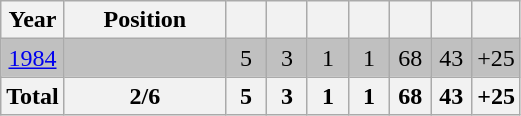<table class="wikitable" style="text-align: center;">
<tr>
<th>Year</th>
<th width="100">Position</th>
<th width="20"></th>
<th width="20"></th>
<th width="20"></th>
<th width="20"></th>
<th width="20"></th>
<th width="20"></th>
<th width="20"></th>
</tr>
<tr bgcolor=Silver>
<td> <a href='#'>1984</a></td>
<td></td>
<td>5</td>
<td>3</td>
<td>1</td>
<td>1</td>
<td>68</td>
<td>43</td>
<td>+25</td>
</tr>
<tr>
<th>Total</th>
<th>2/6</th>
<th>5</th>
<th>3</th>
<th>1</th>
<th>1</th>
<th>68</th>
<th>43</th>
<th>+25</th>
</tr>
</table>
